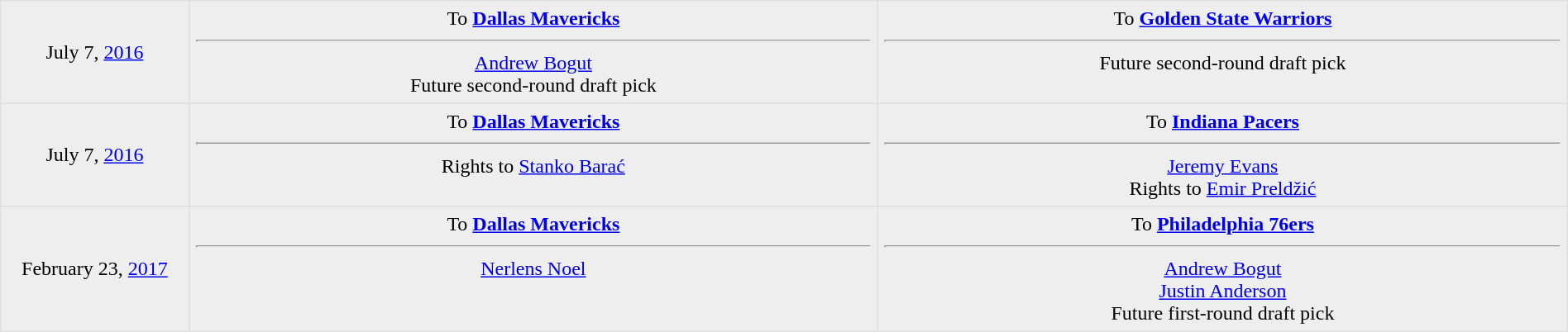<table border=1 style="border-collapse:collapse; text-align: center; width: 100%" bordercolor="#DFDFDF"  cellpadding="5">
<tr bgcolor="eeeeee">
<td style="width:12%">July 7, <a href='#'>2016</a></td>
<td style="width:44%" valign="top">To <strong><a href='#'>Dallas Mavericks</a></strong><hr><a href='#'>Andrew Bogut</a><br>Future second-round draft pick</td>
<td style="width:44%" valign="top">To <strong><a href='#'>Golden State Warriors</a></strong><hr>Future second-round draft pick</td>
</tr>
<tr bgcolor="eeeeee">
<td style="width:12%">July 7, <a href='#'>2016</a></td>
<td style="width:44%" valign="top">To <strong><a href='#'>Dallas Mavericks</a></strong><hr>Rights to <a href='#'>Stanko Barać</a></td>
<td style="width:44%" valign="top">To <strong><a href='#'>Indiana Pacers</a></strong><hr><a href='#'>Jeremy Evans</a><br>Rights to <a href='#'>Emir Preldžić</a></td>
</tr>
<tr bgcolor="eeeeee">
<td style="width:12%">February 23, <a href='#'>2017</a></td>
<td style="width:44%" valign="top">To <strong><a href='#'>Dallas Mavericks</a></strong><hr><a href='#'>Nerlens Noel</a></td>
<td style="width:44%" valign="top">To <strong><a href='#'>Philadelphia 76ers</a></strong><hr><a href='#'>Andrew Bogut</a><br><a href='#'>Justin Anderson</a><br>Future first-round draft pick</td>
</tr>
</table>
